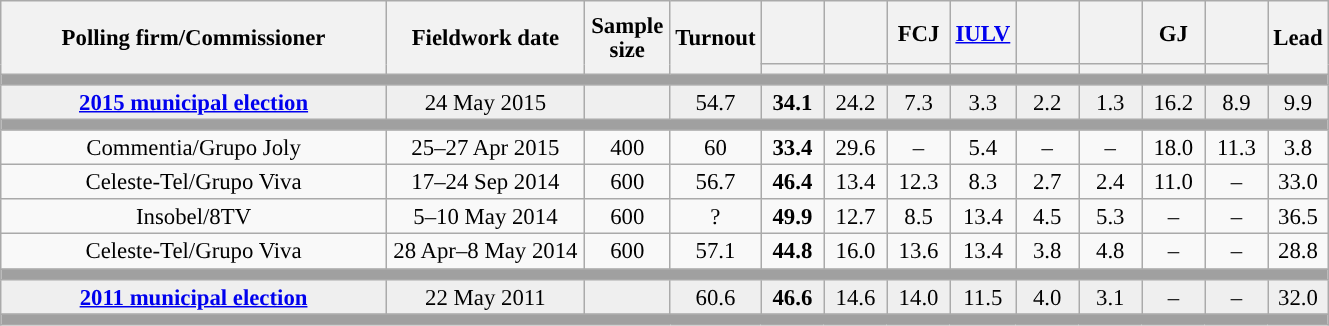<table class="wikitable collapsible collapsed" style="text-align:center; font-size:95%; line-height:16px;">
<tr style="height:42px;">
<th style="width:250px;" rowspan="2">Polling firm/Commissioner</th>
<th style="width:125px;" rowspan="2">Fieldwork date</th>
<th style="width:50px;" rowspan="2">Sample size</th>
<th style="width:45px;" rowspan="2">Turnout</th>
<th style="width:35px;"></th>
<th style="width:35px;"></th>
<th style="width:35px;">FCJ</th>
<th style="width:35px;"><a href='#'>IULV</a></th>
<th style="width:35px;"></th>
<th style="width:35px;"></th>
<th style="width:35px;">GJ</th>
<th style="width:35px;"></th>
<th style="width:30px;" rowspan="2">Lead</th>
</tr>
<tr>
<th style="color:inherit;background:"></th>
<th style="color:inherit;background:"></th>
<th style="color:inherit;background:"></th>
<th style="color:inherit;background:"></th>
<th style="color:inherit;background:"></th>
<th style="color:inherit;background:"></th>
<th style="color:inherit;background:"></th>
<th style="color:inherit;background:"></th>
</tr>
<tr>
<td colspan="13" style="background:#A0A0A0"></td>
</tr>
<tr style="background:#EFEFEF;">
<td><strong><a href='#'>2015 municipal election</a></strong></td>
<td>24 May 2015</td>
<td></td>
<td>54.7</td>
<td><strong>34.1</strong><br></td>
<td>24.2<br></td>
<td>7.3<br></td>
<td>3.3<br></td>
<td>2.2<br></td>
<td>1.3<br></td>
<td>16.2<br></td>
<td>8.9<br></td>
<td style="background:">9.9</td>
</tr>
<tr>
<td colspan="13" style="background:#A0A0A0"></td>
</tr>
<tr>
<td>Commentia/Grupo Joly</td>
<td>25–27 Apr 2015</td>
<td>400</td>
<td>60</td>
<td><strong>33.4</strong><br></td>
<td>29.6<br></td>
<td>–</td>
<td>5.4<br></td>
<td>–</td>
<td>–</td>
<td>18.0<br></td>
<td>11.3<br></td>
<td style="background:">3.8</td>
</tr>
<tr>
<td>Celeste-Tel/Grupo Viva</td>
<td>17–24 Sep 2014</td>
<td>600</td>
<td>56.7</td>
<td><strong>46.4</strong><br></td>
<td>13.4<br></td>
<td>12.3<br></td>
<td>8.3<br></td>
<td>2.7<br></td>
<td>2.4<br></td>
<td>11.0<br></td>
<td>–</td>
<td style="background:">33.0</td>
</tr>
<tr>
<td>Insobel/8TV</td>
<td>5–10 May 2014</td>
<td>600</td>
<td>?</td>
<td><strong>49.9</strong><br></td>
<td>12.7<br></td>
<td>8.5<br></td>
<td>13.4<br></td>
<td>4.5<br></td>
<td>5.3<br></td>
<td>–</td>
<td>–</td>
<td style="background:">36.5</td>
</tr>
<tr>
<td>Celeste-Tel/Grupo Viva</td>
<td>28 Apr–8 May 2014</td>
<td>600</td>
<td>57.1</td>
<td><strong>44.8</strong><br></td>
<td>16.0<br></td>
<td>13.6<br></td>
<td>13.4<br></td>
<td>3.8<br></td>
<td>4.8<br></td>
<td>–</td>
<td>–</td>
<td style="background:">28.8</td>
</tr>
<tr>
<td colspan="13" style="background:#A0A0A0"></td>
</tr>
<tr style="background:#EFEFEF;">
<td><strong><a href='#'>2011 municipal election</a></strong></td>
<td>22 May 2011</td>
<td></td>
<td>60.6</td>
<td><strong>46.6</strong><br></td>
<td>14.6<br></td>
<td>14.0<br></td>
<td>11.5<br></td>
<td>4.0<br></td>
<td>3.1<br></td>
<td>–</td>
<td>–</td>
<td style="background:">32.0</td>
</tr>
<tr>
<td colspan="13" style="background:#A0A0A0"></td>
</tr>
</table>
